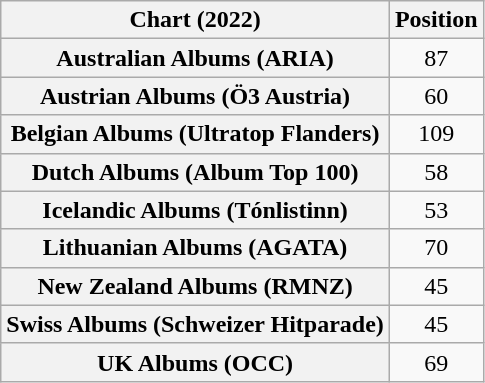<table class="wikitable sortable plainrowheaders" style="text-align:center">
<tr>
<th scope="col">Chart (2022)</th>
<th scope="col">Position</th>
</tr>
<tr>
<th scope="row">Australian Albums (ARIA)</th>
<td>87</td>
</tr>
<tr>
<th scope="row">Austrian Albums (Ö3 Austria)</th>
<td>60</td>
</tr>
<tr>
<th scope="row">Belgian Albums (Ultratop Flanders)</th>
<td>109</td>
</tr>
<tr>
<th scope="row">Dutch Albums (Album Top 100)</th>
<td>58</td>
</tr>
<tr>
<th scope="row">Icelandic Albums (Tónlistinn)</th>
<td>53</td>
</tr>
<tr>
<th scope="row">Lithuanian Albums (AGATA)</th>
<td>70</td>
</tr>
<tr>
<th scope="row">New Zealand Albums (RMNZ)</th>
<td>45</td>
</tr>
<tr>
<th scope="row">Swiss Albums (Schweizer Hitparade)</th>
<td>45</td>
</tr>
<tr>
<th scope="row">UK Albums (OCC)</th>
<td>69</td>
</tr>
</table>
